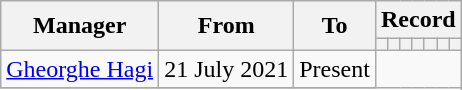<table class="wikitable" style="text-align: left">
<tr>
<th rowspan=2>Manager</th>
<th rowspan=2>From</th>
<th rowspan=2>To</th>
<th colspan=8>Record</th>
</tr>
<tr>
<th></th>
<th></th>
<th></th>
<th></th>
<th></th>
<th></th>
<th></th>
</tr>
<tr>
<td> <a href='#'>Gheorghe Hagi</a></td>
<td>21 July 2021</td>
<td>Present<br></td>
</tr>
<tr>
</tr>
</table>
